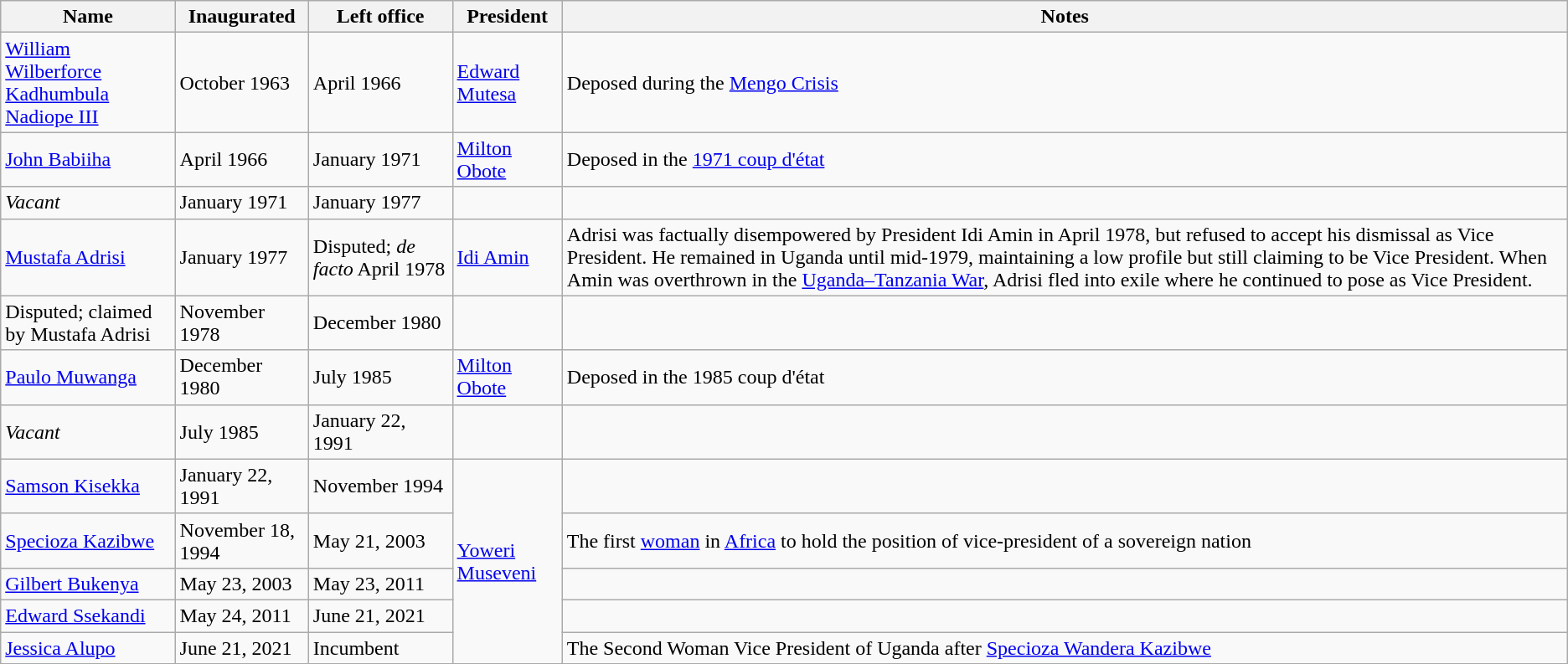<table class="wikitable">
<tr>
<th>Name</th>
<th>Inaugurated</th>
<th>Left office</th>
<th>President</th>
<th>Notes</th>
</tr>
<tr>
<td><a href='#'>William Wilberforce <br>Kadhumbula Nadiope III</a></td>
<td>October 1963</td>
<td>April 1966</td>
<td><a href='#'>Edward Mutesa</a></td>
<td>Deposed during the <a href='#'>Mengo Crisis</a></td>
</tr>
<tr>
<td><a href='#'>John Babiiha</a></td>
<td>April 1966</td>
<td>January 1971</td>
<td><a href='#'>Milton Obote</a></td>
<td>Deposed in the <a href='#'>1971 coup d'état</a></td>
</tr>
<tr>
<td><em>Vacant</em></td>
<td>January 1971</td>
<td>January 1977</td>
<td></td>
<td></td>
</tr>
<tr>
<td><a href='#'>Mustafa Adrisi</a></td>
<td>January 1977</td>
<td>Disputed; <em>de facto</em> April 1978</td>
<td><a href='#'>Idi Amin</a></td>
<td>Adrisi was factually disempowered by President Idi Amin in April 1978, but refused to accept his dismissal as Vice President. He remained in Uganda until mid-1979, maintaining a low profile but still claiming to be Vice President. When Amin was overthrown in the <a href='#'>Uganda–Tanzania War</a>, Adrisi fled into exile where he continued to pose as Vice President.</td>
</tr>
<tr>
<td>Disputed; claimed by Mustafa Adrisi</td>
<td>November 1978</td>
<td>December 1980</td>
<td></td>
<td></td>
</tr>
<tr>
<td><a href='#'>Paulo Muwanga</a></td>
<td>December 1980</td>
<td>July 1985</td>
<td><a href='#'>Milton Obote</a></td>
<td>Deposed in the 1985 coup d'état</td>
</tr>
<tr>
<td><em>Vacant</em></td>
<td>July 1985</td>
<td>January 22, 1991</td>
<td></td>
<td></td>
</tr>
<tr>
<td><a href='#'>Samson Kisekka</a></td>
<td>January 22, 1991</td>
<td>November 1994</td>
<td rowspan="5"><a href='#'>Yoweri Museveni</a></td>
<td></td>
</tr>
<tr>
<td><a href='#'>Specioza Kazibwe</a></td>
<td>November 18, 1994</td>
<td>May 21, 2003</td>
<td>The first <a href='#'>woman</a> in <a href='#'>Africa</a> to hold the position of vice-president of a sovereign nation</td>
</tr>
<tr>
<td><a href='#'>Gilbert Bukenya</a></td>
<td>May 23, 2003</td>
<td>May 23, 2011</td>
<td></td>
</tr>
<tr>
<td><a href='#'>Edward Ssekandi</a></td>
<td>May 24, 2011</td>
<td>June 21, 2021</td>
<td></td>
</tr>
<tr>
<td><a href='#'>Jessica Alupo</a></td>
<td>June 21, 2021</td>
<td>Incumbent</td>
<td>The Second Woman Vice President of Uganda after <a href='#'>Specioza Wandera Kazibwe</a></td>
</tr>
<tr>
</tr>
</table>
